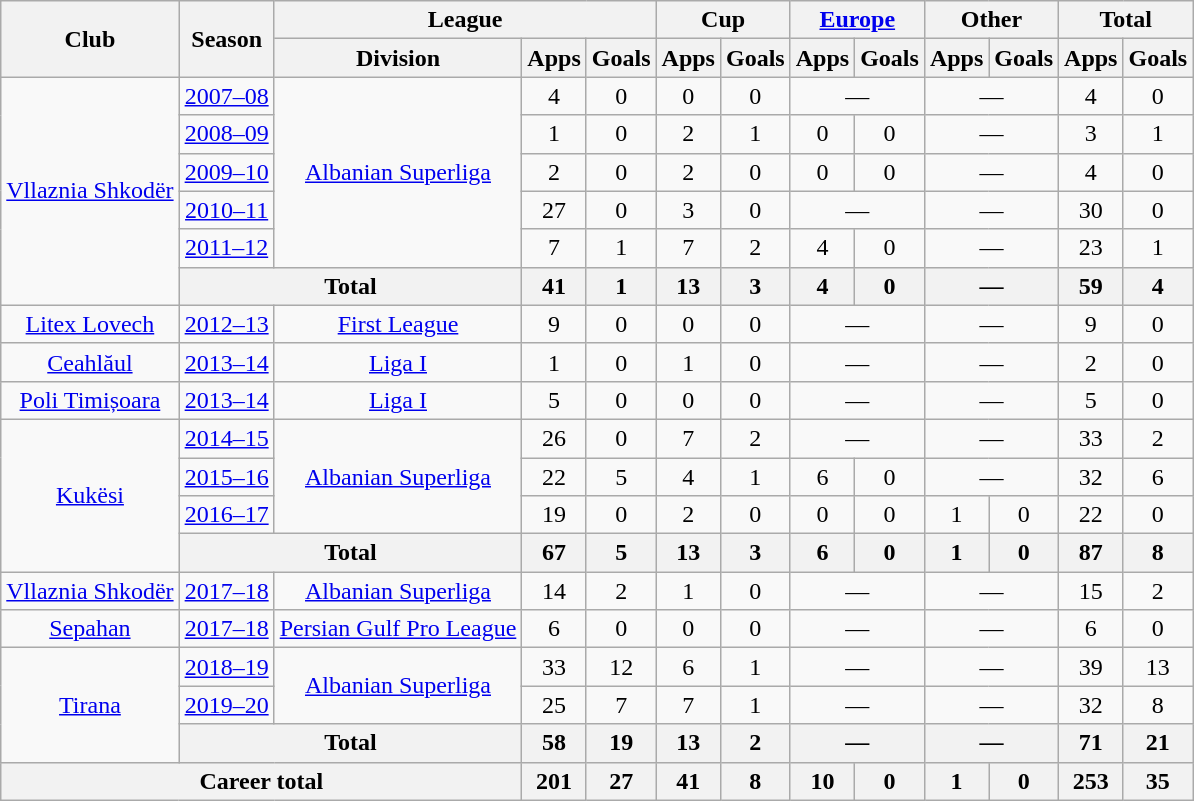<table class="wikitable" style="text-align: center;">
<tr>
<th rowspan="2">Club</th>
<th rowspan="2">Season</th>
<th colspan="3">League</th>
<th colspan="2">Cup</th>
<th colspan="2"><a href='#'>Europe</a></th>
<th colspan="2">Other</th>
<th colspan="2">Total</th>
</tr>
<tr>
<th>Division</th>
<th>Apps</th>
<th>Goals</th>
<th>Apps</th>
<th>Goals</th>
<th>Apps</th>
<th>Goals</th>
<th>Apps</th>
<th>Goals</th>
<th>Apps</th>
<th>Goals</th>
</tr>
<tr>
<td rowspan="6"><a href='#'>Vllaznia Shkodër</a></td>
<td><a href='#'>2007–08</a></td>
<td rowspan="5"><a href='#'>Albanian Superliga</a></td>
<td>4</td>
<td>0</td>
<td>0</td>
<td>0</td>
<td colspan="2">—</td>
<td colspan="2">—</td>
<td>4</td>
<td>0</td>
</tr>
<tr>
<td><a href='#'>2008–09</a></td>
<td>1</td>
<td>0</td>
<td>2</td>
<td>1</td>
<td>0</td>
<td>0</td>
<td colspan="2">—</td>
<td>3</td>
<td>1</td>
</tr>
<tr>
<td><a href='#'>2009–10</a></td>
<td>2</td>
<td>0</td>
<td>2</td>
<td>0</td>
<td>0</td>
<td>0</td>
<td colspan="2">—</td>
<td>4</td>
<td>0</td>
</tr>
<tr>
<td><a href='#'>2010–11</a></td>
<td>27</td>
<td>0</td>
<td>3</td>
<td>0</td>
<td colspan="2">—</td>
<td colspan="2">—</td>
<td>30</td>
<td>0</td>
</tr>
<tr>
<td><a href='#'>2011–12</a></td>
<td>7</td>
<td>1</td>
<td>7</td>
<td>2</td>
<td>4</td>
<td>0</td>
<td colspan="2">—</td>
<td>23</td>
<td>1</td>
</tr>
<tr>
<th colspan="2">Total</th>
<th>41</th>
<th>1</th>
<th>13</th>
<th>3</th>
<th>4</th>
<th>0</th>
<th colspan="2">—</th>
<th>59</th>
<th>4</th>
</tr>
<tr>
<td rowspan="1"><a href='#'>Litex Lovech</a></td>
<td><a href='#'>2012–13</a></td>
<td rowspan="1"><a href='#'>First League</a></td>
<td>9</td>
<td>0</td>
<td>0</td>
<td>0</td>
<td colspan="2">—</td>
<td colspan="2">—</td>
<td>9</td>
<td>0</td>
</tr>
<tr>
<td rowspan="1"><a href='#'>Ceahlăul</a></td>
<td><a href='#'>2013–14</a></td>
<td rowspan="1"><a href='#'>Liga I</a></td>
<td>1</td>
<td>0</td>
<td>1</td>
<td>0</td>
<td colspan="2">—</td>
<td colspan="2">—</td>
<td>2</td>
<td>0</td>
</tr>
<tr>
<td rowspan="1"><a href='#'>Poli Timișoara</a></td>
<td><a href='#'>2013–14</a></td>
<td rowspan="1"><a href='#'>Liga I</a></td>
<td>5</td>
<td>0</td>
<td>0</td>
<td>0</td>
<td colspan="2">—</td>
<td colspan="2">—</td>
<td>5</td>
<td>0</td>
</tr>
<tr>
<td rowspan="4"><a href='#'>Kukësi</a></td>
<td><a href='#'>2014–15</a></td>
<td rowspan="3"><a href='#'>Albanian Superliga</a></td>
<td>26</td>
<td>0</td>
<td>7</td>
<td>2</td>
<td colspan="2">—</td>
<td colspan="2">—</td>
<td>33</td>
<td>2</td>
</tr>
<tr>
<td><a href='#'>2015–16</a></td>
<td>22</td>
<td>5</td>
<td>4</td>
<td>1</td>
<td>6</td>
<td>0</td>
<td colspan="2">—</td>
<td>32</td>
<td>6</td>
</tr>
<tr>
<td><a href='#'>2016–17</a></td>
<td>19</td>
<td>0</td>
<td>2</td>
<td>0</td>
<td>0</td>
<td>0</td>
<td>1</td>
<td>0</td>
<td>22</td>
<td>0</td>
</tr>
<tr>
<th colspan="2">Total</th>
<th>67</th>
<th>5</th>
<th>13</th>
<th>3</th>
<th>6</th>
<th>0</th>
<th>1</th>
<th>0</th>
<th>87</th>
<th>8</th>
</tr>
<tr>
<td rowspan="1"><a href='#'>Vllaznia Shkodër</a></td>
<td><a href='#'>2017–18</a></td>
<td rowspan="1"><a href='#'>Albanian Superliga</a></td>
<td>14</td>
<td>2</td>
<td>1</td>
<td>0</td>
<td colspan="2">—</td>
<td colspan="2">—</td>
<td>15</td>
<td>2</td>
</tr>
<tr>
<td rowspan="1"><a href='#'>Sepahan</a></td>
<td><a href='#'>2017–18</a></td>
<td rowspan="1"><a href='#'>Persian Gulf Pro League</a></td>
<td>6</td>
<td>0</td>
<td>0</td>
<td>0</td>
<td colspan="2">—</td>
<td colspan="2">—</td>
<td>6</td>
<td>0</td>
</tr>
<tr>
<td rowspan="3"><a href='#'>Tirana</a></td>
<td><a href='#'>2018–19</a></td>
<td rowspan="2"><a href='#'>Albanian Superliga</a></td>
<td>33</td>
<td>12</td>
<td>6</td>
<td>1</td>
<td colspan="2">—</td>
<td colspan="2">—</td>
<td>39</td>
<td>13</td>
</tr>
<tr>
<td><a href='#'>2019–20</a></td>
<td>25</td>
<td>7</td>
<td>7</td>
<td>1</td>
<td colspan="2">—</td>
<td colspan="2">—</td>
<td>32</td>
<td>8</td>
</tr>
<tr>
<th colspan="2">Total</th>
<th>58</th>
<th>19</th>
<th>13</th>
<th>2</th>
<th colspan="2">—</th>
<th colspan="2">—</th>
<th>71</th>
<th>21</th>
</tr>
<tr>
<th colspan="3">Career total</th>
<th>201</th>
<th>27</th>
<th>41</th>
<th>8</th>
<th>10</th>
<th>0</th>
<th>1</th>
<th>0</th>
<th>253</th>
<th>35</th>
</tr>
</table>
